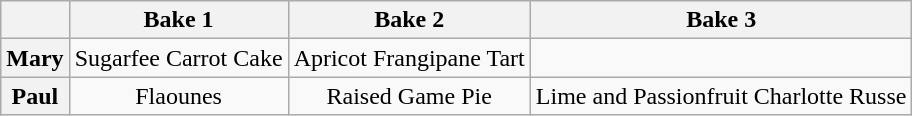<table class="wikitable" style="text-align:center;">
<tr>
<th scope="col"></th>
<th scope="col">Bake 1</th>
<th scope="col">Bake 2</th>
<th scope="col">Bake 3</th>
</tr>
<tr>
<th scope="row">Mary</th>
<td>Sugarfee Carrot Cake</td>
<td>Apricot Frangipane Tart</td>
<td></td>
</tr>
<tr>
<th scope="row">Paul</th>
<td>Flaounes</td>
<td>Raised Game Pie</td>
<td>Lime and Passionfruit Charlotte Russe</td>
</tr>
</table>
